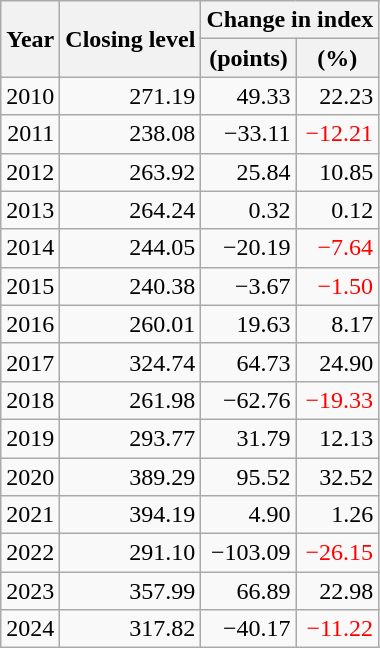<table class="wikitable sortable" style="text-align:right;">
<tr>
<th rowspan=2>Year</th>
<th rowspan=2>Closing level</th>
<th colspan=2>Change in index</th>
</tr>
<tr>
<th>(points)</th>
<th>(%)</th>
</tr>
<tr>
<td>2010</td>
<td>271.19</td>
<td>49.33</td>
<td>22.23</td>
</tr>
<tr>
<td>2011</td>
<td>238.08</td>
<td>−33.11</td>
<td style="color:red">−12.21</td>
</tr>
<tr>
<td>2012</td>
<td>263.92</td>
<td>25.84</td>
<td>10.85</td>
</tr>
<tr>
<td>2013</td>
<td>264.24</td>
<td>0.32</td>
<td>0.12</td>
</tr>
<tr>
<td>2014</td>
<td>244.05</td>
<td>−20.19</td>
<td style="color:red">−7.64</td>
</tr>
<tr>
<td>2015</td>
<td>240.38</td>
<td>−3.67</td>
<td style="color:red">−1.50</td>
</tr>
<tr>
<td>2016</td>
<td>260.01</td>
<td>19.63</td>
<td>8.17</td>
</tr>
<tr>
<td>2017</td>
<td>324.74</td>
<td>64.73</td>
<td>24.90</td>
</tr>
<tr>
<td>2018</td>
<td>261.98</td>
<td>−62.76</td>
<td style="color:red">−19.33</td>
</tr>
<tr>
<td>2019</td>
<td>293.77</td>
<td>31.79</td>
<td>12.13</td>
</tr>
<tr>
<td>2020</td>
<td>389.29</td>
<td>95.52</td>
<td>32.52</td>
</tr>
<tr>
<td>2021</td>
<td>394.19</td>
<td>4.90</td>
<td>1.26</td>
</tr>
<tr>
<td>2022</td>
<td>291.10</td>
<td>−103.09</td>
<td style="color:red">−26.15</td>
</tr>
<tr>
<td>2023</td>
<td>357.99</td>
<td>66.89</td>
<td>22.98</td>
</tr>
<tr>
<td>2024</td>
<td>317.82</td>
<td>−40.17</td>
<td style="color:red">−11.22</td>
</tr>
</table>
